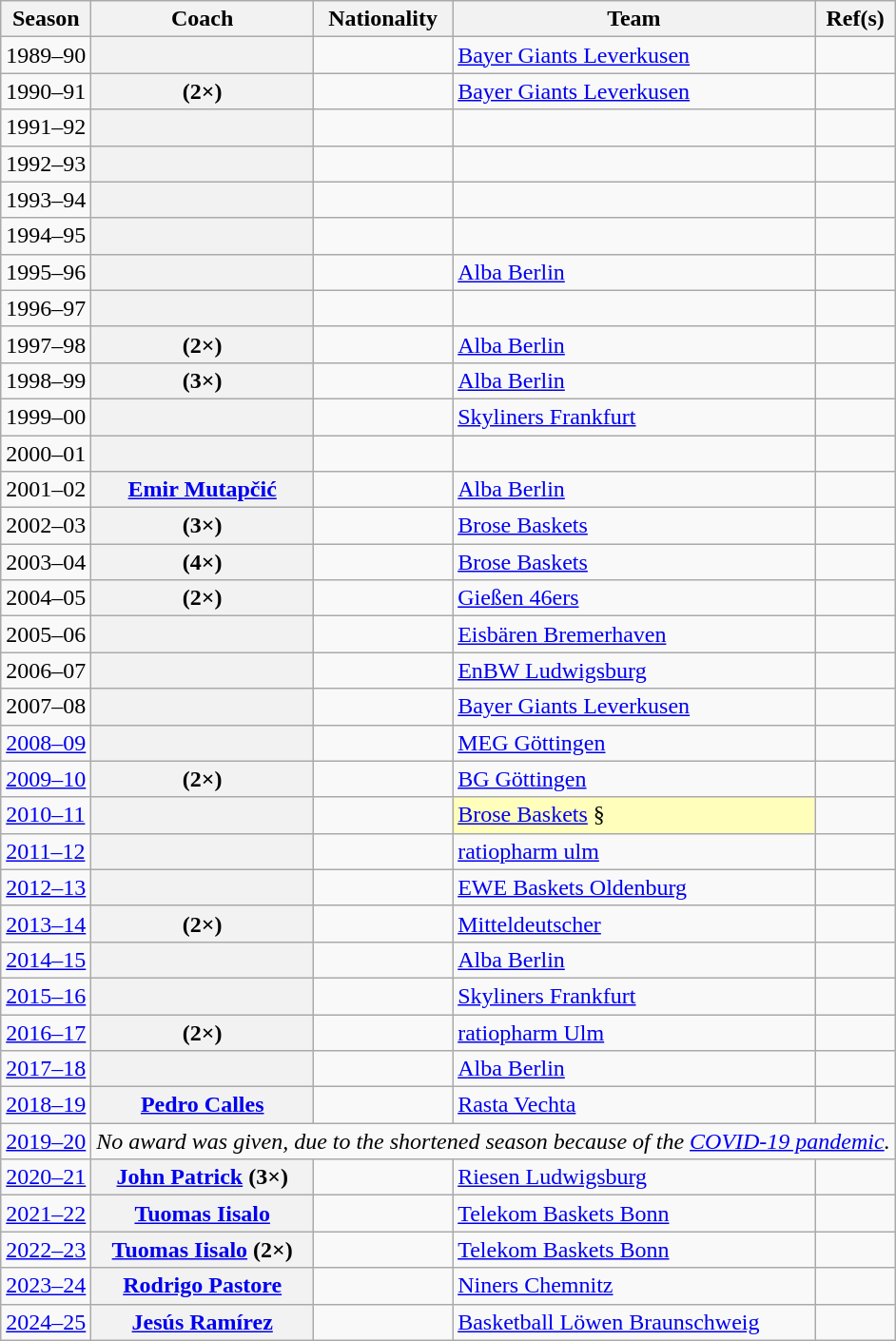<table class="wikitable plainrowheaders sortable" summary="Season (sortable), Player (sortable), Position (sortable), Team (sortable), and References">
<tr>
<th scope="col">Season</th>
<th scope="col">Coach</th>
<th scope="col">Nationality</th>
<th scope="col">Team</th>
<th scope="col" class="unsortable">Ref(s)</th>
</tr>
<tr>
<td>1989–90</td>
<th scope="row"></th>
<td></td>
<td><a href='#'>Bayer Giants Leverkusen</a></td>
<td></td>
</tr>
<tr>
<td>1990–91</td>
<th scope="row"> (2×)</th>
<td></td>
<td><a href='#'>Bayer Giants Leverkusen</a></td>
<td></td>
</tr>
<tr>
<td>1991–92</td>
<th scope="row"></th>
<td></td>
<td></td>
<td></td>
</tr>
<tr>
<td>1992–93</td>
<th scope="row"></th>
<td></td>
<td></td>
<td></td>
</tr>
<tr>
<td>1993–94</td>
<th scope="row"></th>
<td></td>
<td></td>
<td></td>
</tr>
<tr>
<td>1994–95</td>
<th scope="row"></th>
<td></td>
<td></td>
<td></td>
</tr>
<tr>
<td>1995–96</td>
<th scope="row"></th>
<td></td>
<td><a href='#'>Alba Berlin</a></td>
<td></td>
</tr>
<tr>
<td>1996–97</td>
<th scope="row"></th>
<td></td>
<td></td>
<td></td>
</tr>
<tr>
<td>1997–98</td>
<th scope="row"> (2×)</th>
<td></td>
<td><a href='#'>Alba Berlin</a></td>
<td></td>
</tr>
<tr>
<td>1998–99</td>
<th scope="row"> (3×)</th>
<td></td>
<td><a href='#'>Alba Berlin</a></td>
<td></td>
</tr>
<tr>
<td>1999–00</td>
<th scope="row"></th>
<td></td>
<td><a href='#'>Skyliners Frankfurt</a></td>
<td></td>
</tr>
<tr>
<td>2000–01</td>
<th scope="row"></th>
<td></td>
<td></td>
<td></td>
</tr>
<tr>
<td>2001–02</td>
<th scope="row"><a href='#'>Emir Mutapčić</a></th>
<td></td>
<td><a href='#'>Alba Berlin</a></td>
<td></td>
</tr>
<tr>
<td>2002–03</td>
<th scope="row"> (3×)</th>
<td></td>
<td><a href='#'>Brose Baskets</a></td>
<td></td>
</tr>
<tr>
<td>2003–04</td>
<th scope="row"> (4×)</th>
<td></td>
<td><a href='#'>Brose Baskets</a></td>
<td></td>
</tr>
<tr>
<td>2004–05</td>
<th scope="row"> (2×)</th>
<td></td>
<td><a href='#'>Gießen 46ers</a></td>
<td></td>
</tr>
<tr>
<td>2005–06</td>
<th scope="row"></th>
<td></td>
<td><a href='#'>Eisbären Bremerhaven</a></td>
<td></td>
</tr>
<tr>
<td>2006–07</td>
<th scope="row"></th>
<td></td>
<td><a href='#'>EnBW Ludwigsburg</a></td>
<td></td>
</tr>
<tr>
<td>2007–08</td>
<th scope="row"></th>
<td></td>
<td><a href='#'>Bayer Giants Leverkusen</a></td>
<td></td>
</tr>
<tr>
<td><a href='#'>2008–09</a></td>
<th scope="row"></th>
<td></td>
<td><a href='#'>MEG Göttingen</a></td>
<td></td>
</tr>
<tr>
<td><a href='#'>2009–10</a></td>
<th scope="row"> (2×)</th>
<td></td>
<td><a href='#'>BG Göttingen</a></td>
<td align=center></td>
</tr>
<tr>
<td><a href='#'>2010–11</a></td>
<th scope="row"></th>
<td></td>
<td bgcolor=#ffb><a href='#'>Brose Baskets</a> §</td>
<td align=center></td>
</tr>
<tr>
<td><a href='#'>2011–12</a></td>
<th scope="row"></th>
<td></td>
<td><a href='#'>ratiopharm ulm</a></td>
<td align=center></td>
</tr>
<tr>
<td><a href='#'>2012–13</a></td>
<th scope="row"></th>
<td></td>
<td><a href='#'>EWE Baskets Oldenburg</a></td>
<td align=center></td>
</tr>
<tr>
<td><a href='#'>2013–14</a></td>
<th scope="row"> (2×)</th>
<td></td>
<td><a href='#'>Mitteldeutscher</a></td>
<td align=center></td>
</tr>
<tr>
<td><a href='#'>2014–15</a></td>
<th scope="row"></th>
<td></td>
<td><a href='#'>Alba Berlin</a></td>
<td align=center></td>
</tr>
<tr>
<td><a href='#'>2015–16</a></td>
<th scope="row"></th>
<td></td>
<td><a href='#'>Skyliners Frankfurt</a></td>
<td align=center></td>
</tr>
<tr>
<td><a href='#'>2016–17</a></td>
<th scope="row"> (2×)</th>
<td></td>
<td><a href='#'>ratiopharm Ulm</a></td>
<td align=center></td>
</tr>
<tr>
<td><a href='#'>2017–18</a></td>
<th scope="row"></th>
<td></td>
<td><a href='#'>Alba Berlin</a></td>
<td align=center></td>
</tr>
<tr>
<td><a href='#'>2018–19</a></td>
<th scope="row"><a href='#'>Pedro Calles</a></th>
<td></td>
<td><a href='#'>Rasta Vechta</a></td>
<td align=center></td>
</tr>
<tr>
<td><a href='#'>2019–20</a></td>
<td colspan=5 align=center><em>No award was given, due to the shortened season because of the <a href='#'>COVID-19 pandemic</a>.</em></td>
</tr>
<tr>
<td><a href='#'>2020–21</a></td>
<th scope="row"><a href='#'>John Patrick</a> (3×)</th>
<td></td>
<td><a href='#'>Riesen Ludwigsburg</a></td>
<td align=center></td>
</tr>
<tr>
<td><a href='#'>2021–22</a></td>
<th scope="row"><a href='#'>Tuomas Iisalo</a></th>
<td></td>
<td><a href='#'>Telekom Baskets Bonn</a></td>
<td align=center></td>
</tr>
<tr>
<td><a href='#'>2022–23</a></td>
<th scope="row"><a href='#'>Tuomas Iisalo</a> (2×)</th>
<td></td>
<td><a href='#'>Telekom Baskets Bonn</a></td>
<td align=center></td>
</tr>
<tr>
<td><a href='#'>2023–24</a></td>
<th scope="row"><a href='#'>Rodrigo Pastore</a></th>
<td></td>
<td><a href='#'>Niners Chemnitz</a></td>
<td align=center></td>
</tr>
<tr>
<td><a href='#'>2024–25</a></td>
<th scope="row"><a href='#'>Jesús Ramírez</a></th>
<td></td>
<td><a href='#'>Basketball Löwen Braunschweig</a></td>
<td align=center></td>
</tr>
</table>
